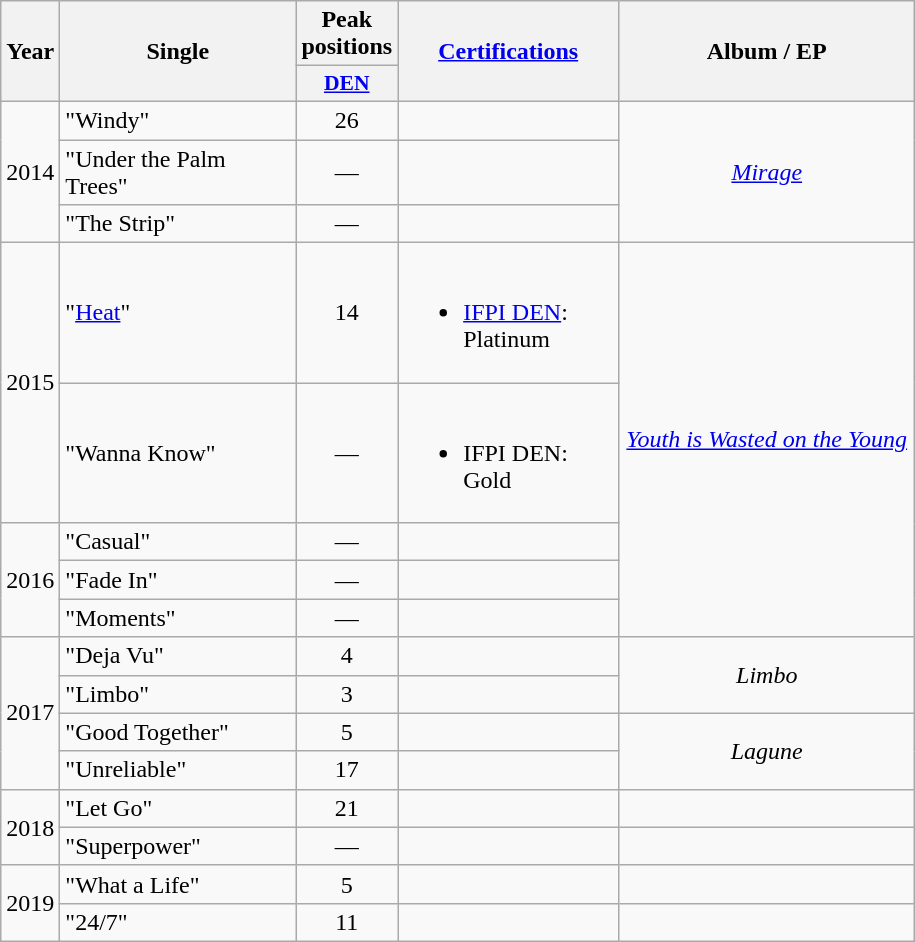<table class="wikitable">
<tr>
<th align="center" rowspan="2" width="10">Year</th>
<th align="center" rowspan="2" width="150">Single</th>
<th align="center" colspan="1" width="20">Peak positions</th>
<th align="center" rowspan="2" width="140"><a href='#'>Certifications</a></th>
<th align="center" rowspan="2" width="190">Album / EP</th>
</tr>
<tr>
<th scope="col" style="width:3em;font-size:90%;"><a href='#'>DEN</a><br></th>
</tr>
<tr>
<td style="text-align:center;" rowspan=3>2014</td>
<td>"Windy"</td>
<td style="text-align:center;">26</td>
<td></td>
<td style="text-align:center;" rowspan=3><em><a href='#'>Mirage</a></em></td>
</tr>
<tr>
<td>"Under the Palm Trees"</td>
<td style="text-align:center;">—</td>
<td></td>
</tr>
<tr>
<td>"The Strip"</td>
<td style="text-align:center;">—</td>
<td></td>
</tr>
<tr>
<td style="text-align:center;" rowspan=2>2015</td>
<td>"<a href='#'>Heat</a>"</td>
<td style="text-align:center;">14</td>
<td><br><ul><li><a href='#'>IFPI DEN</a>: Platinum</li></ul></td>
<td style="text-align:center;" rowspan=5><em><a href='#'>Youth is Wasted on the Young</a></em></td>
</tr>
<tr>
<td>"Wanna Know"</td>
<td style="text-align:center;">—</td>
<td><br><ul><li>IFPI DEN: Gold</li></ul></td>
</tr>
<tr>
<td style="text-align:center;" rowspan=3>2016</td>
<td>"Casual"</td>
<td style="text-align:center;">—</td>
<td></td>
</tr>
<tr>
<td>"Fade In"</td>
<td style="text-align:center;">—</td>
<td></td>
</tr>
<tr>
<td>"Moments"</td>
<td style="text-align:center;">—</td>
<td></td>
</tr>
<tr>
<td style="text-align:center;" rowspan=4>2017</td>
<td>"Deja Vu"</td>
<td style="text-align:center;">4</td>
<td></td>
<td style="text-align:center;" rowspan="2"><em>Limbo</em></td>
</tr>
<tr>
<td>"Limbo"</td>
<td style="text-align:center;">3</td>
<td></td>
</tr>
<tr>
<td>"Good Together"</td>
<td style="text-align:center;">5</td>
<td></td>
<td style="text-align:center;" rowspan="2"><em>Lagune</em></td>
</tr>
<tr>
<td>"Unreliable"</td>
<td style="text-align:center;">17<br></td>
<td></td>
</tr>
<tr>
<td style="text-align:center;" rowspan="2">2018</td>
<td>"Let Go"</td>
<td style="text-align:center;">21<br></td>
<td></td>
<td style="text-align:center;"></td>
</tr>
<tr>
<td>"Superpower"</td>
<td style="text-align:center;">—</td>
<td></td>
<td style="text-align:center;"></td>
</tr>
<tr>
<td style="text-align:center;" rowspan="2">2019</td>
<td>"What a Life"</td>
<td style="text-align:center;">5<br></td>
<td></td>
<td style="text-align:center;"></td>
</tr>
<tr>
<td>"24/7"</td>
<td style="text-align:center;">11<br></td>
<td></td>
<td style="text-align:center;"></td>
</tr>
</table>
